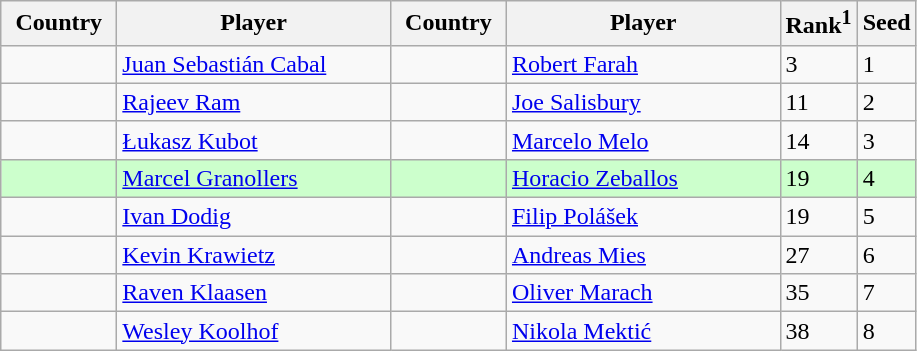<table class="sortable wikitable">
<tr>
<th width="70">Country</th>
<th width="175">Player</th>
<th width="70">Country</th>
<th width="175">Player</th>
<th>Rank<sup>1</sup></th>
<th>Seed</th>
</tr>
<tr>
<td></td>
<td><a href='#'>Juan Sebastián Cabal</a></td>
<td></td>
<td><a href='#'>Robert Farah</a></td>
<td>3</td>
<td>1</td>
</tr>
<tr>
<td></td>
<td><a href='#'>Rajeev Ram</a></td>
<td></td>
<td><a href='#'>Joe Salisbury</a></td>
<td>11</td>
<td>2</td>
</tr>
<tr>
<td></td>
<td><a href='#'>Łukasz Kubot</a></td>
<td></td>
<td><a href='#'>Marcelo Melo</a></td>
<td>14</td>
<td>3</td>
</tr>
<tr style="background-color:#cfc;">
<td></td>
<td><a href='#'>Marcel Granollers</a></td>
<td></td>
<td><a href='#'>Horacio Zeballos</a></td>
<td>19</td>
<td>4</td>
</tr>
<tr>
<td></td>
<td><a href='#'>Ivan Dodig</a></td>
<td></td>
<td><a href='#'>Filip Polášek</a></td>
<td>19</td>
<td>5</td>
</tr>
<tr>
<td></td>
<td><a href='#'>Kevin Krawietz</a></td>
<td></td>
<td><a href='#'>Andreas Mies</a></td>
<td>27</td>
<td>6</td>
</tr>
<tr>
<td></td>
<td><a href='#'>Raven Klaasen</a></td>
<td></td>
<td><a href='#'>Oliver Marach</a></td>
<td>35</td>
<td>7</td>
</tr>
<tr>
<td></td>
<td><a href='#'>Wesley Koolhof</a></td>
<td></td>
<td><a href='#'>Nikola Mektić</a></td>
<td>38</td>
<td>8</td>
</tr>
</table>
